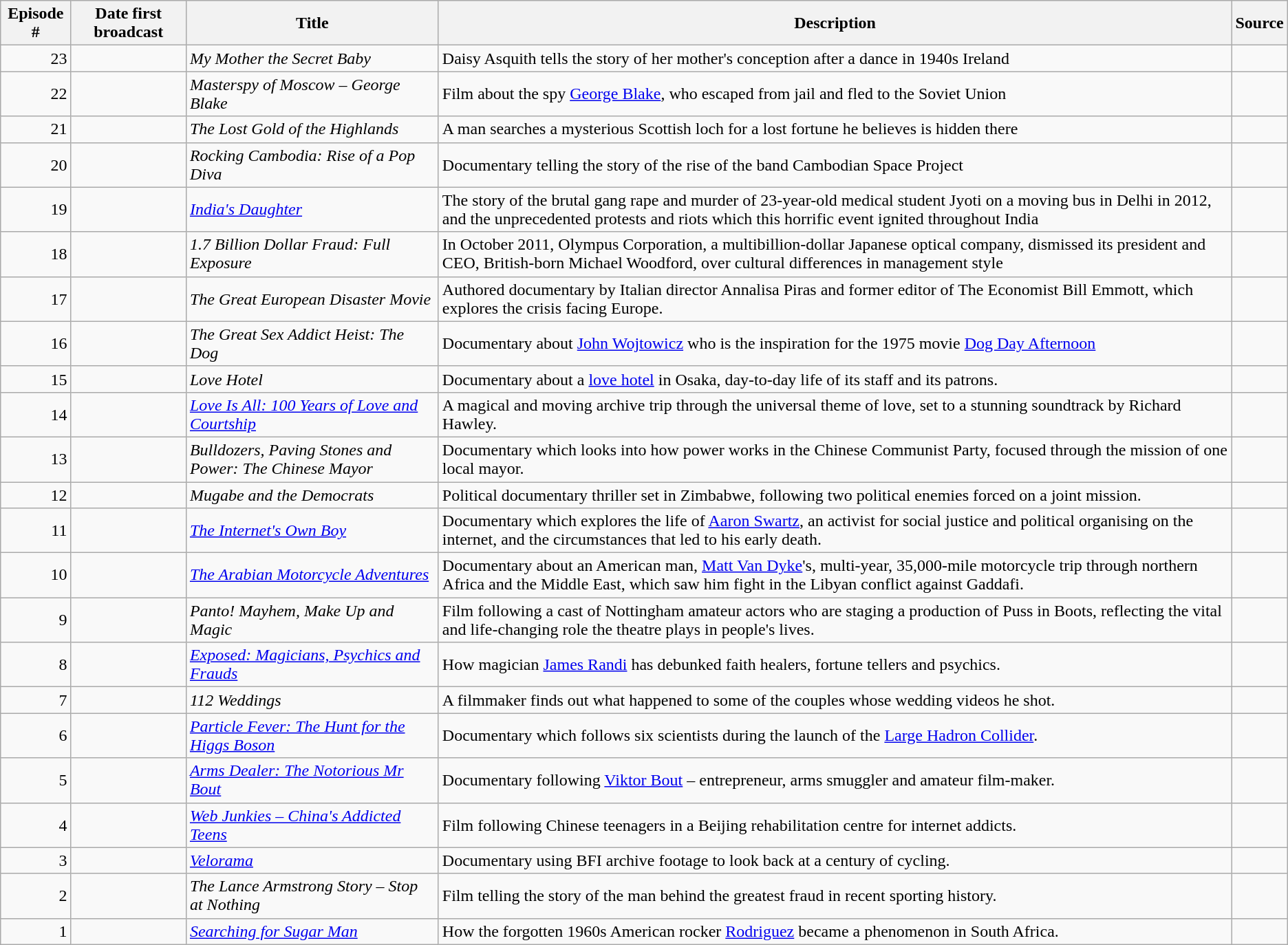<table class="wikitable sortable plainrowheaders">
<tr>
<th scope="col">Episode #</th>
<th scope="col">Date first broadcast</th>
<th scope="col">Title</th>
<th scope="col" class="unsortable">Description</th>
<th scope="col" class="unsortable">Source</th>
</tr>
<tr>
<td align="right">23</td>
<td align="right"></td>
<td scope="row"><em>My Mother the Secret Baby</em></td>
<td>Daisy Asquith tells the story of her mother's conception after a dance in 1940s Ireland</td>
<td></td>
</tr>
<tr>
<td align="right">22</td>
<td align="right"></td>
<td scope="row"><em>Masterspy of Moscow – George Blake</em></td>
<td>Film about the spy <a href='#'>George Blake</a>, who escaped from jail and fled to the Soviet Union</td>
<td></td>
</tr>
<tr>
<td align="right">21</td>
<td align="right"></td>
<td scope="row"><em>The Lost Gold of the Highlands</em></td>
<td>A man searches a mysterious Scottish loch for a lost fortune he believes is hidden there</td>
<td></td>
</tr>
<tr>
<td align="right">20</td>
<td align="right"></td>
<td scope="row"><em>Rocking Cambodia: Rise of a Pop Diva</em></td>
<td>Documentary telling the story of the rise of the band Cambodian Space Project</td>
<td></td>
</tr>
<tr>
<td align="right">19</td>
<td align="right"></td>
<td scope="row"><em><a href='#'>India's Daughter</a></em></td>
<td>The story of the brutal gang rape and murder of 23-year-old medical student Jyoti on a moving bus in Delhi in 2012, and the unprecedented protests and riots which this horrific event ignited throughout India</td>
<td></td>
</tr>
<tr>
<td align="right">18</td>
<td align="right"></td>
<td scope="row"><em>1.7 Billion Dollar Fraud: Full Exposure</em></td>
<td>In October 2011, Olympus Corporation, a multibillion-dollar Japanese optical company, dismissed its president and CEO, British-born Michael Woodford, over cultural differences in management style</td>
<td></td>
</tr>
<tr>
<td align="right">17</td>
<td align="right"></td>
<td scope="row"><em>The Great European Disaster Movie</em></td>
<td>Authored documentary by Italian director Annalisa Piras and former editor of The Economist Bill Emmott, which explores the crisis facing Europe.</td>
<td></td>
</tr>
<tr>
<td align="right">16</td>
<td align="right"></td>
<td scope="row"><em>The Great Sex Addict Heist: The Dog</em></td>
<td>Documentary about <a href='#'>John Wojtowicz</a> who is the inspiration for the 1975 movie <a href='#'>Dog Day Afternoon</a></td>
<td></td>
</tr>
<tr>
<td align="right">15</td>
<td align="right"></td>
<td scope="row"><em>Love Hotel</em></td>
<td>Documentary about a <a href='#'>love hotel</a> in Osaka, day-to-day life of its staff and its patrons.</td>
<td></td>
</tr>
<tr>
<td align="right">14</td>
<td align="right"></td>
<td scope="row"><em><a href='#'>Love Is All: 100 Years of Love and Courtship</a></em></td>
<td>A magical and moving archive trip through the universal theme of love, set to a stunning soundtrack by Richard Hawley.</td>
<td></td>
</tr>
<tr>
<td align="right">13</td>
<td align="right"></td>
<td scope="row"><em>Bulldozers, Paving Stones and Power: The Chinese Mayor</em></td>
<td>Documentary which looks into how power works in the Chinese Communist Party, focused through the mission of one local mayor.</td>
<td></td>
</tr>
<tr>
<td align="right">12</td>
<td align="right"></td>
<td scope="row"><em>Mugabe and the Democrats</em></td>
<td>Political documentary thriller set in Zimbabwe, following two political enemies forced on a joint mission.</td>
<td></td>
</tr>
<tr>
<td align="right">11</td>
<td align="right"></td>
<td scope="row"><em><a href='#'>The Internet's Own Boy</a></em></td>
<td>Documentary which explores the life of <a href='#'>Aaron Swartz</a>, an activist for social justice and political organising on the internet, and the circumstances that led to his early death.</td>
<td></td>
</tr>
<tr>
<td align="right">10</td>
<td align="right"></td>
<td scope="row"><em><a href='#'>The Arabian Motorcycle Adventures</a></em></td>
<td>Documentary about an American man, <a href='#'>Matt Van Dyke</a>'s, multi-year, 35,000-mile motorcycle trip through northern Africa and the Middle East, which saw him fight in the Libyan conflict against Gaddafi.</td>
<td></td>
</tr>
<tr>
<td align="right">9</td>
<td align="right"></td>
<td scope="row"><em>Panto! Mayhem, Make Up and Magic</em></td>
<td>Film following a cast of Nottingham amateur actors who are staging a production of Puss in Boots, reflecting the vital and life-changing role the theatre plays in people's lives.</td>
<td></td>
</tr>
<tr>
<td align="right">8</td>
<td align="right"></td>
<td scope="row"><em><a href='#'>Exposed: Magicians, Psychics and Frauds</a></em></td>
<td>How magician <a href='#'>James Randi</a> has debunked faith healers, fortune tellers and psychics.</td>
<td></td>
</tr>
<tr>
<td align="right">7</td>
<td align="right"></td>
<td scope="row"><em>112 Weddings</em></td>
<td>A filmmaker finds out what happened to some of the couples whose wedding videos he shot.</td>
<td></td>
</tr>
<tr>
<td align="right">6</td>
<td align="right"></td>
<td scope="row"><em><a href='#'>Particle Fever: The Hunt for the Higgs Boson</a></em></td>
<td>Documentary which follows six scientists during the launch of the <a href='#'>Large Hadron Collider</a>.</td>
<td></td>
</tr>
<tr>
<td align="right">5</td>
<td align="right"></td>
<td scope="row"><em><a href='#'>Arms Dealer: The Notorious Mr Bout</a></em></td>
<td>Documentary following <a href='#'>Viktor Bout</a> – entrepreneur, arms smuggler and amateur film-maker.</td>
<td></td>
</tr>
<tr>
<td align="right">4</td>
<td align="right"></td>
<td scope="row"><em><a href='#'>Web Junkies – China's Addicted Teens</a></em></td>
<td>Film following Chinese teenagers in a Beijing rehabilitation centre for internet addicts.</td>
<td></td>
</tr>
<tr>
<td align="right">3</td>
<td align="right"></td>
<td scope="row"><em><a href='#'>Velorama</a></em></td>
<td>Documentary using BFI archive footage to look back at a century of cycling.</td>
<td></td>
</tr>
<tr>
<td align="right">2</td>
<td align="right"></td>
<td scope="row"><em>The Lance Armstrong Story – Stop at Nothing</em></td>
<td>Film telling the story of the man behind the greatest fraud in recent sporting history.</td>
<td></td>
</tr>
<tr>
<td align="right">1</td>
<td align="right"></td>
<td scope="row"><em><a href='#'>Searching for Sugar Man</a></em></td>
<td>How the forgotten 1960s American rocker <a href='#'>Rodriguez</a> became a phenomenon in South Africa.</td>
<td></td>
</tr>
</table>
